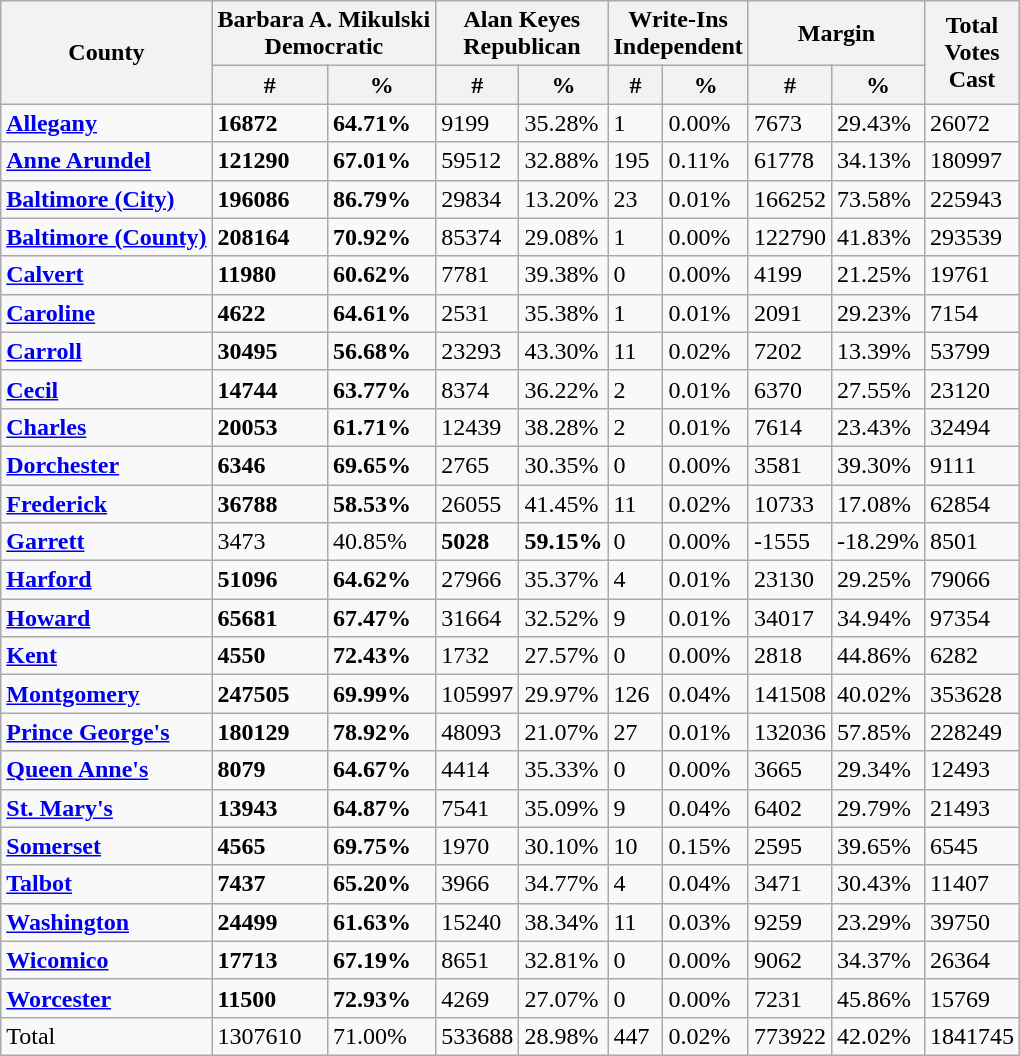<table class="wikitable sortable">
<tr>
<th rowspan="2">County</th>
<th colspan="2" >Barbara A. Mikulski<br>Democratic</th>
<th colspan="2" >Alan Keyes<br>Republican</th>
<th colspan="2" >Write-Ins<br>Independent</th>
<th colspan="2">Margin</th>
<th rowspan="2">Total<br>Votes<br>Cast</th>
</tr>
<tr>
<th>#</th>
<th>%</th>
<th>#</th>
<th>%</th>
<th>#</th>
<th>%</th>
<th>#</th>
<th>%</th>
</tr>
<tr>
<td><strong><a href='#'>Allegany</a></strong></td>
<td><strong>16872</strong></td>
<td><strong>64.71%</strong></td>
<td>9199</td>
<td>35.28%</td>
<td>1</td>
<td>0.00%</td>
<td>7673</td>
<td>29.43%</td>
<td>26072</td>
</tr>
<tr>
<td><strong><a href='#'>Anne Arundel</a></strong></td>
<td><strong>121290</strong></td>
<td><strong>67.01%</strong></td>
<td>59512</td>
<td>32.88%</td>
<td>195</td>
<td>0.11%</td>
<td>61778</td>
<td>34.13%</td>
<td>180997</td>
</tr>
<tr>
<td><strong><a href='#'>Baltimore (City)</a></strong></td>
<td><strong>196086</strong></td>
<td><strong>86.79%</strong></td>
<td>29834</td>
<td>13.20%</td>
<td>23</td>
<td>0.01%</td>
<td>166252</td>
<td>73.58%</td>
<td>225943</td>
</tr>
<tr>
<td><strong><a href='#'>Baltimore (County)</a></strong></td>
<td><strong>208164</strong></td>
<td><strong>70.92%</strong></td>
<td>85374</td>
<td>29.08%</td>
<td>1</td>
<td>0.00%</td>
<td>122790</td>
<td>41.83%</td>
<td>293539</td>
</tr>
<tr>
<td><strong><a href='#'>Calvert</a></strong></td>
<td><strong>11980</strong></td>
<td><strong>60.62%</strong></td>
<td>7781</td>
<td>39.38%</td>
<td>0</td>
<td>0.00%</td>
<td>4199</td>
<td>21.25%</td>
<td>19761</td>
</tr>
<tr>
<td><strong><a href='#'>Caroline</a></strong></td>
<td><strong>4622</strong></td>
<td><strong>64.61%</strong></td>
<td>2531</td>
<td>35.38%</td>
<td>1</td>
<td>0.01%</td>
<td>2091</td>
<td>29.23%</td>
<td>7154</td>
</tr>
<tr>
<td><strong><a href='#'>Carroll</a></strong></td>
<td><strong>30495</strong></td>
<td><strong>56.68%</strong></td>
<td>23293</td>
<td>43.30%</td>
<td>11</td>
<td>0.02%</td>
<td>7202</td>
<td>13.39%</td>
<td>53799</td>
</tr>
<tr>
<td><strong><a href='#'>Cecil</a></strong></td>
<td><strong>14744</strong></td>
<td><strong>63.77%</strong></td>
<td>8374</td>
<td>36.22%</td>
<td>2</td>
<td>0.01%</td>
<td>6370</td>
<td>27.55%</td>
<td>23120</td>
</tr>
<tr>
<td><strong><a href='#'>Charles</a></strong></td>
<td><strong>20053</strong></td>
<td><strong>61.71%</strong></td>
<td>12439</td>
<td>38.28%</td>
<td>2</td>
<td>0.01%</td>
<td>7614</td>
<td>23.43%</td>
<td>32494</td>
</tr>
<tr>
<td><strong><a href='#'>Dorchester</a></strong></td>
<td><strong>6346</strong></td>
<td><strong>69.65%</strong></td>
<td>2765</td>
<td>30.35%</td>
<td>0</td>
<td>0.00%</td>
<td>3581</td>
<td>39.30%</td>
<td>9111</td>
</tr>
<tr>
<td><strong><a href='#'>Frederick</a></strong></td>
<td><strong>36788</strong></td>
<td><strong>58.53%</strong></td>
<td>26055</td>
<td>41.45%</td>
<td>11</td>
<td>0.02%</td>
<td>10733</td>
<td>17.08%</td>
<td>62854</td>
</tr>
<tr>
<td><strong><a href='#'>Garrett</a></strong></td>
<td>3473</td>
<td>40.85%</td>
<td><strong>5028</strong></td>
<td><strong>59.15%</strong></td>
<td>0</td>
<td>0.00%</td>
<td>-1555</td>
<td>-18.29%</td>
<td>8501</td>
</tr>
<tr>
<td><strong><a href='#'>Harford</a></strong></td>
<td><strong>51096</strong></td>
<td><strong>64.62%</strong></td>
<td>27966</td>
<td>35.37%</td>
<td>4</td>
<td>0.01%</td>
<td>23130</td>
<td>29.25%</td>
<td>79066</td>
</tr>
<tr>
<td><strong><a href='#'>Howard</a></strong></td>
<td><strong>65681</strong></td>
<td><strong>67.47%</strong></td>
<td>31664</td>
<td>32.52%</td>
<td>9</td>
<td>0.01%</td>
<td>34017</td>
<td>34.94%</td>
<td>97354</td>
</tr>
<tr>
<td><strong><a href='#'>Kent</a></strong></td>
<td><strong>4550</strong></td>
<td><strong>72.43%</strong></td>
<td>1732</td>
<td>27.57%</td>
<td>0</td>
<td>0.00%</td>
<td>2818</td>
<td>44.86%</td>
<td>6282</td>
</tr>
<tr>
<td><strong><a href='#'>Montgomery</a></strong></td>
<td><strong>247505</strong></td>
<td><strong>69.99%</strong></td>
<td>105997</td>
<td>29.97%</td>
<td>126</td>
<td>0.04%</td>
<td>141508</td>
<td>40.02%</td>
<td>353628</td>
</tr>
<tr>
<td><strong><a href='#'>Prince George's</a></strong></td>
<td><strong>180129</strong></td>
<td><strong>78.92%</strong></td>
<td>48093</td>
<td>21.07%</td>
<td>27</td>
<td>0.01%</td>
<td>132036</td>
<td>57.85%</td>
<td>228249</td>
</tr>
<tr>
<td><strong><a href='#'>Queen Anne's</a></strong></td>
<td><strong>8079</strong></td>
<td><strong>64.67%</strong></td>
<td>4414</td>
<td>35.33%</td>
<td>0</td>
<td>0.00%</td>
<td>3665</td>
<td>29.34%</td>
<td>12493</td>
</tr>
<tr>
<td><strong><a href='#'>St. Mary's</a></strong></td>
<td><strong>13943</strong></td>
<td><strong>64.87%</strong></td>
<td>7541</td>
<td>35.09%</td>
<td>9</td>
<td>0.04%</td>
<td>6402</td>
<td>29.79%</td>
<td>21493</td>
</tr>
<tr>
<td><strong><a href='#'>Somerset</a></strong></td>
<td><strong>4565</strong></td>
<td><strong>69.75%</strong></td>
<td>1970</td>
<td>30.10%</td>
<td>10</td>
<td>0.15%</td>
<td>2595</td>
<td>39.65%</td>
<td>6545</td>
</tr>
<tr>
<td><strong><a href='#'>Talbot</a></strong></td>
<td><strong>7437</strong></td>
<td><strong>65.20%</strong></td>
<td>3966</td>
<td>34.77%</td>
<td>4</td>
<td>0.04%</td>
<td>3471</td>
<td>30.43%</td>
<td>11407</td>
</tr>
<tr>
<td><strong><a href='#'>Washington</a></strong></td>
<td><strong>24499</strong></td>
<td><strong>61.63%</strong></td>
<td>15240</td>
<td>38.34%</td>
<td>11</td>
<td>0.03%</td>
<td>9259</td>
<td>23.29%</td>
<td>39750</td>
</tr>
<tr>
<td><strong><a href='#'>Wicomico</a></strong></td>
<td><strong>17713</strong></td>
<td><strong>67.19%</strong></td>
<td>8651</td>
<td>32.81%</td>
<td>0</td>
<td>0.00%</td>
<td>9062</td>
<td>34.37%</td>
<td>26364</td>
</tr>
<tr>
<td><strong><a href='#'>Worcester</a></strong></td>
<td><strong>11500</strong></td>
<td><strong>72.93%</strong></td>
<td>4269</td>
<td>27.07%</td>
<td>0</td>
<td>0.00%</td>
<td>7231</td>
<td>45.86%</td>
<td>15769</td>
</tr>
<tr>
<td>Total</td>
<td>1307610</td>
<td>71.00%</td>
<td>533688</td>
<td>28.98%</td>
<td>447</td>
<td>0.02%</td>
<td>773922</td>
<td>42.02%</td>
<td>1841745</td>
</tr>
</table>
